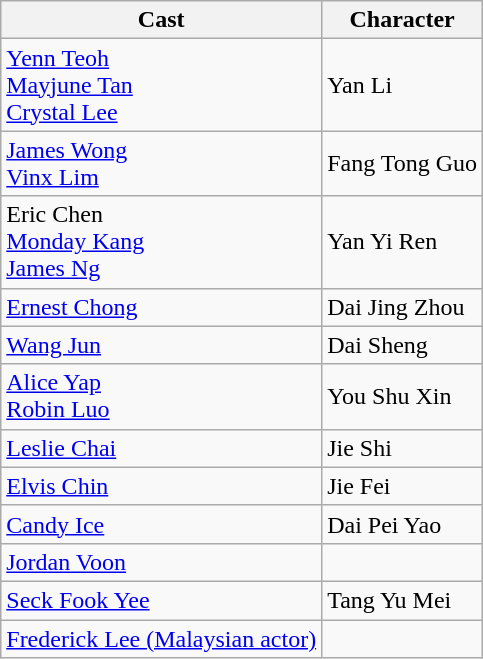<table class="wikitable">
<tr>
<th>Cast</th>
<th>Character</th>
</tr>
<tr>
<td><a href='#'>Yenn Teoh</a><br><a href='#'>Mayjune Tan</a><br><a href='#'>Crystal Lee</a></td>
<td>Yan Li</td>
</tr>
<tr>
<td><a href='#'>James Wong</a><br><a href='#'>Vinx Lim</a></td>
<td>Fang Tong Guo</td>
</tr>
<tr>
<td>Eric Chen<br><a href='#'>Monday Kang</a><br><a href='#'>James Ng</a></td>
<td>Yan Yi Ren</td>
</tr>
<tr>
<td><a href='#'>Ernest Chong</a></td>
<td>Dai Jing Zhou</td>
</tr>
<tr>
<td><a href='#'>Wang Jun</a></td>
<td>Dai Sheng</td>
</tr>
<tr>
<td><a href='#'>Alice Yap</a><br><a href='#'>Robin Luo</a></td>
<td>You Shu Xin</td>
</tr>
<tr>
<td><a href='#'>Leslie Chai</a></td>
<td>Jie Shi</td>
</tr>
<tr>
<td><a href='#'>Elvis Chin</a></td>
<td>Jie Fei</td>
</tr>
<tr>
<td><a href='#'>Candy Ice</a></td>
<td>Dai Pei Yao</td>
</tr>
<tr>
<td><a href='#'>Jordan Voon</a></td>
<td></td>
</tr>
<tr>
<td><a href='#'>Seck Fook Yee</a></td>
<td>Tang Yu Mei</td>
</tr>
<tr>
<td><a href='#'>Frederick Lee (Malaysian actor)</a></td>
<td></td>
</tr>
</table>
